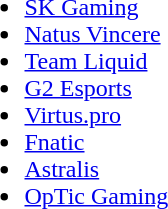<table cellspacing="20">
<tr>
<td valign="top" width="700px"><br><ul><li><a href='#'>SK Gaming</a></li><li><a href='#'>Natus Vincere</a></li><li><a href='#'>Team Liquid</a></li><li><a href='#'>G2 Esports</a></li><li><a href='#'>Virtus.pro</a></li><li><a href='#'>Fnatic</a></li><li><a href='#'>Astralis</a></li><li><a href='#'>OpTic Gaming</a></li></ul></td>
</tr>
<tr>
</tr>
</table>
